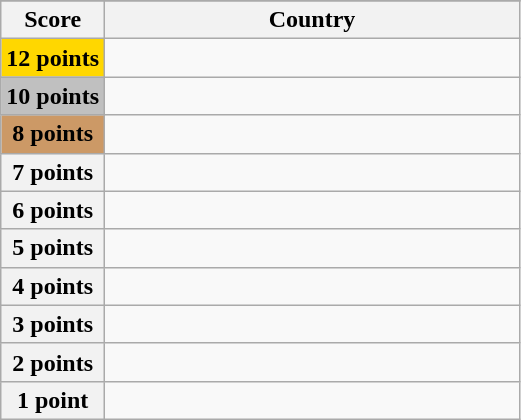<table class="wikitable">
<tr>
</tr>
<tr>
<th scope="col" width="20%">Score</th>
<th scope="col">Country</th>
</tr>
<tr>
<th scope="row" style="background:gold">12 points</th>
<td></td>
</tr>
<tr>
<th scope="row" style="background:silver">10 points</th>
<td></td>
</tr>
<tr>
<th scope="row" style="background:#CC9966">8 points</th>
<td></td>
</tr>
<tr>
<th scope="row">7 points</th>
<td></td>
</tr>
<tr>
<th scope="row">6 points</th>
<td></td>
</tr>
<tr>
<th scope="row">5 points</th>
<td></td>
</tr>
<tr>
<th scope="row">4 points</th>
<td></td>
</tr>
<tr>
<th scope="row">3 points</th>
<td></td>
</tr>
<tr>
<th scope="row">2 points</th>
<td></td>
</tr>
<tr>
<th scope="row">1 point</th>
<td></td>
</tr>
</table>
